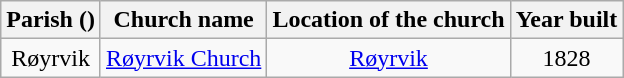<table class="wikitable" style="text-align:center">
<tr>
<th>Parish ()</th>
<th>Church name</th>
<th>Location of the church</th>
<th>Year built</th>
</tr>
<tr>
<td>Røyrvik</td>
<td><a href='#'>Røyrvik Church</a></td>
<td><a href='#'>Røyrvik</a></td>
<td>1828</td>
</tr>
</table>
